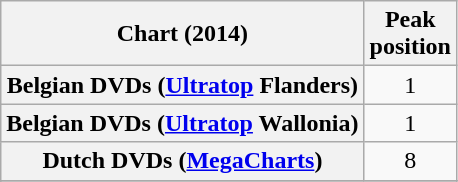<table class="wikitable sortable plainrowheaders" style="text-align:center">
<tr>
<th scope="col">Chart (2014)</th>
<th scope="col">Peak<br>position</th>
</tr>
<tr>
<th scope="row">Belgian DVDs (<a href='#'>Ultratop</a> Flanders)</th>
<td>1</td>
</tr>
<tr>
<th scope="row">Belgian DVDs (<a href='#'>Ultratop</a> Wallonia)</th>
<td>1</td>
</tr>
<tr>
<th scope="row">Dutch DVDs (<a href='#'>MegaCharts</a>)</th>
<td>8</td>
</tr>
<tr>
</tr>
<tr>
</tr>
</table>
